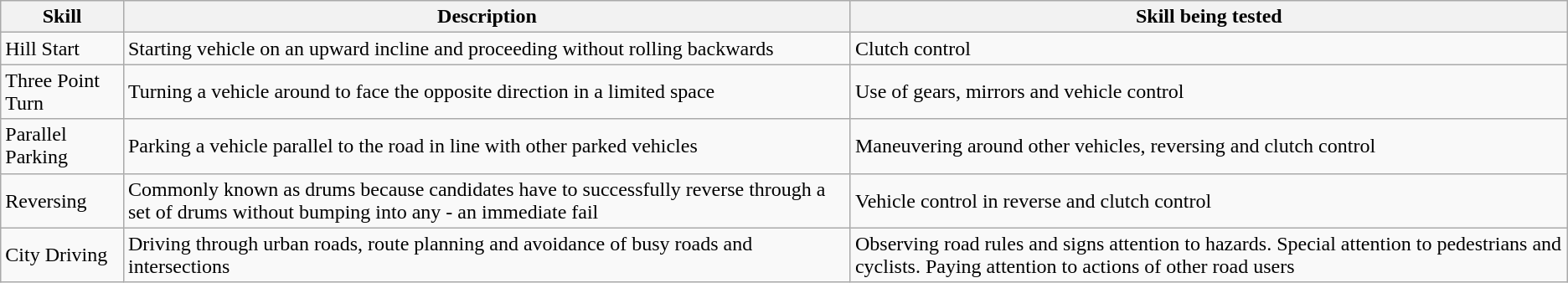<table class="wikitable">
<tr>
<th>Skill</th>
<th>Description</th>
<th>Skill being tested</th>
</tr>
<tr>
<td>Hill Start</td>
<td>Starting vehicle on an upward incline and proceeding without rolling backwards</td>
<td>Clutch control</td>
</tr>
<tr>
<td>Three Point Turn</td>
<td>Turning a vehicle around to face the opposite direction in a limited space</td>
<td>Use of gears, mirrors and vehicle control</td>
</tr>
<tr>
<td>Parallel Parking</td>
<td>Parking a vehicle parallel to the road in line with other parked vehicles</td>
<td>Maneuvering around other vehicles, reversing and clutch control</td>
</tr>
<tr>
<td>Reversing</td>
<td>Commonly known as drums because candidates have to successfully reverse through a set of drums without bumping into any - an immediate fail</td>
<td>Vehicle control in reverse and clutch control</td>
</tr>
<tr>
<td>City Driving</td>
<td>Driving through urban roads, route planning and avoidance of busy roads and intersections</td>
<td>Observing road rules and signs attention to hazards. Special attention to pedestrians and cyclists. Paying attention to actions of other road users</td>
</tr>
</table>
